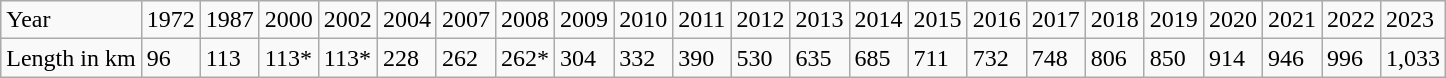<table class="wikitable">
<tr>
<td>Year</td>
<td>1972</td>
<td>1987</td>
<td>2000</td>
<td>2002</td>
<td>2004</td>
<td>2007</td>
<td>2008</td>
<td>2009</td>
<td>2010</td>
<td>2011</td>
<td>2012</td>
<td>2013</td>
<td>2014</td>
<td>2015</td>
<td>2016</td>
<td>2017</td>
<td>2018</td>
<td>2019</td>
<td>2020</td>
<td>2021</td>
<td>2022</td>
<td>2023</td>
</tr>
<tr>
<td>Length in km</td>
<td>96</td>
<td>113</td>
<td>113*</td>
<td>113*</td>
<td>228</td>
<td>262</td>
<td>262*</td>
<td>304</td>
<td>332</td>
<td>390</td>
<td>530</td>
<td>635</td>
<td>685</td>
<td>711</td>
<td>732</td>
<td>748</td>
<td>806</td>
<td>850</td>
<td>914</td>
<td>946</td>
<td>996</td>
<td>1,033</td>
</tr>
</table>
